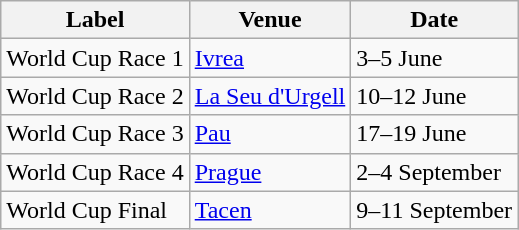<table class="wikitable">
<tr>
<th>Label</th>
<th>Venue</th>
<th>Date</th>
</tr>
<tr align=left>
<td>World Cup Race 1</td>
<td align=left> <a href='#'>Ivrea</a></td>
<td align=left>3–5 June</td>
</tr>
<tr align=left>
<td>World Cup Race 2</td>
<td align=left> <a href='#'>La Seu d'Urgell</a></td>
<td align=left>10–12 June</td>
</tr>
<tr align=left>
<td>World Cup Race 3</td>
<td align=left> <a href='#'>Pau</a></td>
<td align=left>17–19 June</td>
</tr>
<tr align=left>
<td>World Cup Race 4</td>
<td align=left> <a href='#'>Prague</a></td>
<td align=left>2–4 September</td>
</tr>
<tr align=left>
<td>World Cup Final</td>
<td align=left> <a href='#'>Tacen</a></td>
<td align=left>9–11 September</td>
</tr>
</table>
